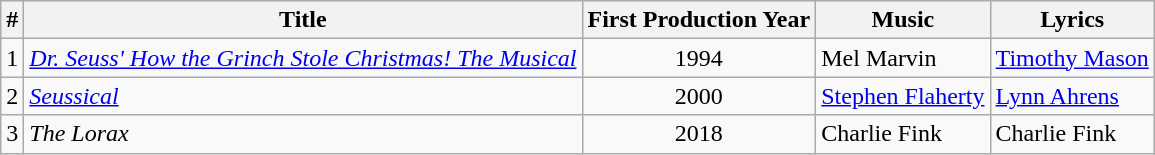<table class="wikitable sortable">
<tr>
<th>#</th>
<th>Title</th>
<th>First Production Year</th>
<th>Music</th>
<th>Lyrics</th>
</tr>
<tr>
<td>1</td>
<td><em><a href='#'>Dr. Seuss' How the Grinch Stole Christmas! The Musical</a></em></td>
<td align= 'center'>1994</td>
<td>Mel Marvin</td>
<td><a href='#'>Timothy Mason</a></td>
</tr>
<tr>
<td>2</td>
<td><em><a href='#'>Seussical</a></em></td>
<td align= 'center'>2000</td>
<td><a href='#'>Stephen Flaherty</a></td>
<td><a href='#'>Lynn Ahrens</a></td>
</tr>
<tr>
<td>3</td>
<td><em>The Lorax</em></td>
<td align= 'center'>2018</td>
<td>Charlie Fink</td>
<td>Charlie Fink</td>
</tr>
</table>
